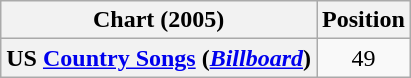<table class="wikitable sortable plainrowheaders" style="text-align:center">
<tr>
<th scope="col">Chart (2005)</th>
<th scope="col">Position</th>
</tr>
<tr>
<th scope="row">US <a href='#'>Country Songs</a> (<em><a href='#'>Billboard</a></em>)</th>
<td>49</td>
</tr>
</table>
